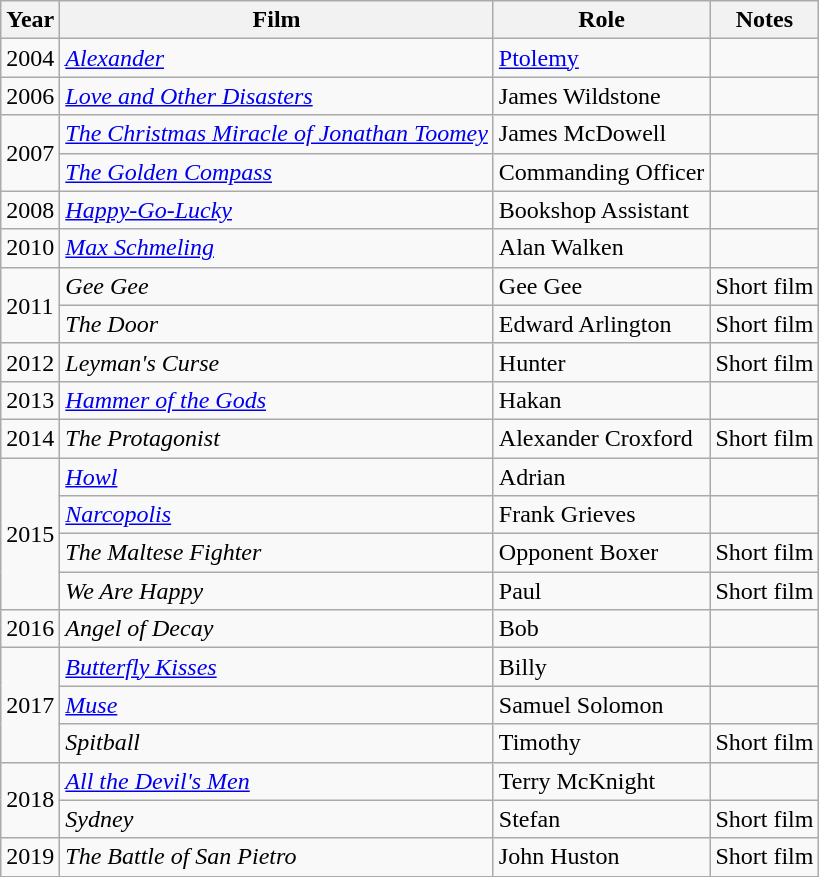<table class="wikitable sortable">
<tr>
<th>Year</th>
<th>Film</th>
<th>Role</th>
<th class="unsortable">Notes</th>
</tr>
<tr>
<td>2004</td>
<td><em><a href='#'>Alexander</a></em></td>
<td><a href='#'>Ptolemy</a></td>
<td></td>
</tr>
<tr>
<td>2006</td>
<td><em><a href='#'>Love and Other Disasters</a></em></td>
<td>James Wildstone</td>
<td></td>
</tr>
<tr>
<td rowspan="2">2007</td>
<td><em><a href='#'>The Christmas Miracle of Jonathan Toomey</a></em></td>
<td>James McDowell</td>
<td></td>
</tr>
<tr>
<td><em><a href='#'>The Golden Compass</a></em></td>
<td>Commanding Officer</td>
<td></td>
</tr>
<tr>
<td>2008</td>
<td><em><a href='#'>Happy-Go-Lucky</a></em></td>
<td>Bookshop Assistant</td>
<td></td>
</tr>
<tr>
<td>2010</td>
<td><em><a href='#'>Max Schmeling</a></em></td>
<td>Alan Walken</td>
<td></td>
</tr>
<tr>
<td rowspan="2">2011</td>
<td><em>Gee Gee</em></td>
<td>Gee Gee</td>
<td>Short film</td>
</tr>
<tr>
<td><em>The Door</em></td>
<td>Edward Arlington</td>
<td>Short film</td>
</tr>
<tr>
<td>2012</td>
<td><em>Leyman's Curse</em></td>
<td>Hunter</td>
<td>Short film</td>
</tr>
<tr>
<td>2013</td>
<td><em><a href='#'>Hammer of the Gods</a></em></td>
<td>Hakan</td>
<td></td>
</tr>
<tr>
<td>2014</td>
<td><em>The Protagonist</em></td>
<td>Alexander Croxford</td>
<td>Short film</td>
</tr>
<tr>
<td rowspan="4">2015</td>
<td><em><a href='#'>Howl</a></em></td>
<td>Adrian</td>
<td></td>
</tr>
<tr>
<td><em><a href='#'>Narcopolis</a></em></td>
<td>Frank Grieves</td>
<td></td>
</tr>
<tr>
<td><em>The Maltese Fighter</em></td>
<td>Opponent Boxer</td>
<td>Short film</td>
</tr>
<tr>
<td><em>We Are Happy</em></td>
<td>Paul</td>
<td>Short film</td>
</tr>
<tr>
<td>2016</td>
<td><em>Angel of Decay</em></td>
<td>Bob</td>
<td></td>
</tr>
<tr>
<td rowspan="3">2017</td>
<td><em><a href='#'>Butterfly Kisses</a></em></td>
<td>Billy</td>
<td></td>
</tr>
<tr>
<td><em><a href='#'>Muse</a></em></td>
<td>Samuel Solomon</td>
<td></td>
</tr>
<tr>
<td><em>Spitball</em></td>
<td>Timothy</td>
<td>Short film</td>
</tr>
<tr>
<td rowspan="2">2018</td>
<td><em><a href='#'>All the Devil's Men</a></em></td>
<td>Terry McKnight</td>
<td></td>
</tr>
<tr>
<td><em>Sydney</em></td>
<td>Stefan</td>
<td>Short film</td>
</tr>
<tr>
<td>2019</td>
<td><em>The Battle of San Pietro</em></td>
<td>John Huston</td>
<td>Short film</td>
</tr>
</table>
